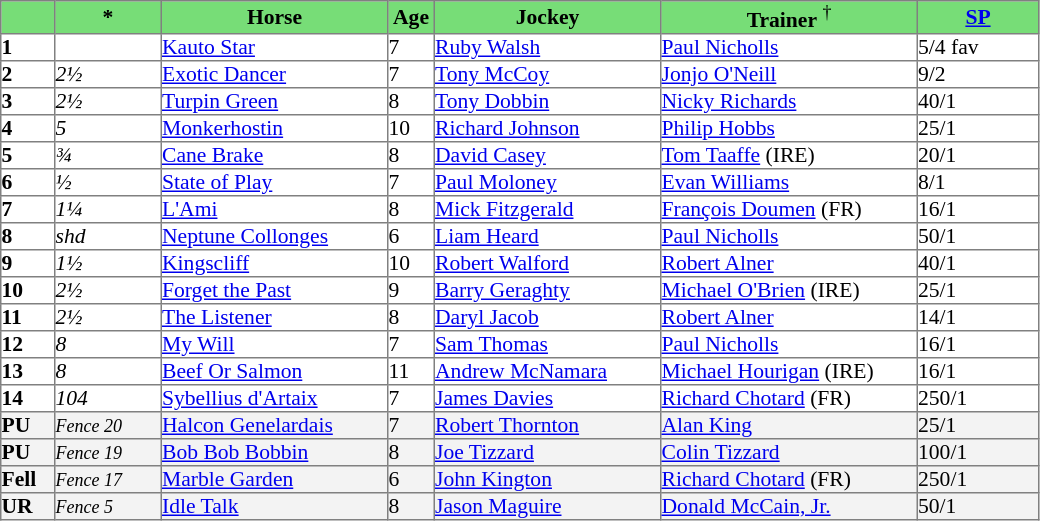<table border="1" cellpadding="0" style="border-collapse: collapse; font-size:90%">
<tr bgcolor="#77dd77" align="center">
<td width="35px"></td>
<td width="70px"><strong>*</strong></td>
<td width="150px"><strong>Horse</strong></td>
<td width="30px"><strong>Age</strong></td>
<td width="150px"><strong>Jockey</strong></td>
<td width="170px"><strong>Trainer</strong> <sup>†</sup></td>
<td width="80px"><strong><a href='#'>SP</a></strong></td>
</tr>
<tr>
<td><strong>1</strong></td>
<td></td>
<td><a href='#'>Kauto Star</a></td>
<td>7</td>
<td><a href='#'>Ruby Walsh</a></td>
<td><a href='#'>Paul Nicholls</a></td>
<td>5/4 fav</td>
</tr>
<tr>
<td><strong>2</strong></td>
<td><em>2½</em></td>
<td><a href='#'>Exotic Dancer</a></td>
<td>7</td>
<td><a href='#'>Tony McCoy</a></td>
<td><a href='#'>Jonjo O'Neill</a></td>
<td>9/2</td>
</tr>
<tr>
<td><strong>3</strong></td>
<td><em>2½</em></td>
<td><a href='#'>Turpin Green</a></td>
<td>8</td>
<td><a href='#'>Tony Dobbin</a></td>
<td><a href='#'>Nicky Richards</a></td>
<td>40/1</td>
</tr>
<tr>
<td><strong>4</strong></td>
<td><em>5</em></td>
<td><a href='#'>Monkerhostin</a></td>
<td>10</td>
<td><a href='#'>Richard Johnson</a></td>
<td><a href='#'>Philip Hobbs</a></td>
<td>25/1</td>
</tr>
<tr>
<td><strong>5</strong></td>
<td><em>¾</em></td>
<td><a href='#'>Cane Brake</a></td>
<td>8</td>
<td><a href='#'>David Casey</a></td>
<td><a href='#'>Tom Taaffe</a> (IRE)</td>
<td>20/1</td>
</tr>
<tr>
<td><strong>6</strong></td>
<td><em>½</em></td>
<td><a href='#'>State of Play</a></td>
<td>7</td>
<td><a href='#'>Paul Moloney</a></td>
<td><a href='#'>Evan Williams</a></td>
<td>8/1</td>
</tr>
<tr>
<td><strong>7</strong></td>
<td><em>1¼</em></td>
<td><a href='#'>L'Ami</a></td>
<td>8</td>
<td><a href='#'>Mick Fitzgerald</a></td>
<td><a href='#'>François Doumen</a> (FR)</td>
<td>16/1</td>
</tr>
<tr>
<td><strong>8</strong></td>
<td><em>shd</em></td>
<td><a href='#'>Neptune Collonges</a></td>
<td>6</td>
<td><a href='#'>Liam Heard</a></td>
<td><a href='#'>Paul Nicholls</a></td>
<td>50/1</td>
</tr>
<tr>
<td><strong>9</strong></td>
<td><em>1½</em></td>
<td><a href='#'>Kingscliff</a></td>
<td>10</td>
<td><a href='#'>Robert Walford</a></td>
<td><a href='#'>Robert Alner</a></td>
<td>40/1</td>
</tr>
<tr>
<td><strong>10</strong></td>
<td><em>2½</em></td>
<td><a href='#'>Forget the Past</a></td>
<td>9</td>
<td><a href='#'>Barry Geraghty</a></td>
<td><a href='#'>Michael O'Brien</a> (IRE)</td>
<td>25/1</td>
</tr>
<tr>
<td><strong>11</strong></td>
<td><em>2½</em></td>
<td><a href='#'>The Listener</a></td>
<td>8</td>
<td><a href='#'>Daryl Jacob</a></td>
<td><a href='#'>Robert Alner</a></td>
<td>14/1</td>
</tr>
<tr>
<td><strong>12</strong></td>
<td><em>8</em></td>
<td><a href='#'>My Will</a></td>
<td>7</td>
<td><a href='#'>Sam Thomas</a></td>
<td><a href='#'>Paul Nicholls</a></td>
<td>16/1</td>
</tr>
<tr>
<td><strong>13</strong></td>
<td><em>8</em></td>
<td><a href='#'>Beef Or Salmon</a></td>
<td>11</td>
<td><a href='#'>Andrew McNamara</a></td>
<td><a href='#'>Michael Hourigan</a> (IRE)</td>
<td>16/1</td>
</tr>
<tr>
<td><strong>14</strong></td>
<td><em>104</em></td>
<td><a href='#'>Sybellius d'Artaix</a></td>
<td>7</td>
<td><a href='#'>James Davies</a></td>
<td><a href='#'>Richard Chotard</a> (FR)</td>
<td>250/1</td>
</tr>
<tr bgcolor="#f3f3f3">
<td><strong>PU</strong></td>
<td><small><em>Fence 20</em></small></td>
<td><a href='#'>Halcon Genelardais</a></td>
<td>7</td>
<td><a href='#'>Robert Thornton</a></td>
<td><a href='#'>Alan King</a></td>
<td>25/1</td>
</tr>
<tr bgcolor="#f3f3f3">
<td><strong>PU</strong></td>
<td><small><em>Fence 19</em></small></td>
<td><a href='#'>Bob Bob Bobbin</a></td>
<td>8</td>
<td><a href='#'>Joe Tizzard</a></td>
<td><a href='#'>Colin Tizzard</a></td>
<td>100/1</td>
</tr>
<tr bgcolor="#f3f3f3">
<td><strong>Fell</strong></td>
<td><small><em>Fence 17</em></small></td>
<td><a href='#'>Marble Garden</a></td>
<td>6</td>
<td><a href='#'>John Kington</a></td>
<td><a href='#'>Richard Chotard</a> (FR)</td>
<td>250/1</td>
</tr>
<tr bgcolor="#f3f3f3">
<td><strong>UR</strong></td>
<td><small><em>Fence 5</em></small></td>
<td><a href='#'>Idle Talk</a></td>
<td>8</td>
<td><a href='#'>Jason Maguire</a></td>
<td><a href='#'>Donald McCain, Jr.</a></td>
<td>50/1</td>
</tr>
</table>
